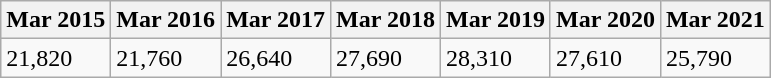<table class="wikitable">
<tr>
<th>Mar 2015</th>
<th>Mar 2016</th>
<th>Mar 2017</th>
<th>Mar 2018</th>
<th>Mar 2019</th>
<th>Mar 2020</th>
<th>Mar 2021</th>
</tr>
<tr>
<td>21,820</td>
<td>21,760</td>
<td>26,640</td>
<td>27,690</td>
<td>28,310</td>
<td>27,610</td>
<td>25,790</td>
</tr>
</table>
